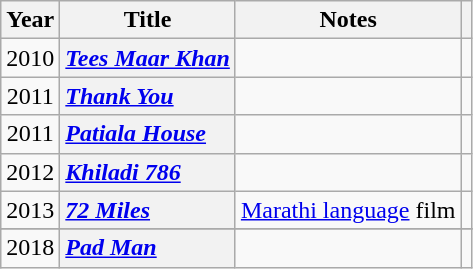<table class="wikitable sortable plainrowheaders">
<tr>
<th scope="col">Year</th>
<th scope="col">Title</th>
<th scope="col" class="unsortable">Notes</th>
<th scope="col" class="unsortable"></th>
</tr>
<tr>
<td style="text-align:center;">2010</td>
<th scope="row" style="text-align:left;"><em><a href='#'>Tees Maar Khan</a></em></th>
<td></td>
<td style="text-align:center;"></td>
</tr>
<tr>
<td style="text-align:center;">2011</td>
<th scope="row" style="text-align:left;"><em><a href='#'>Thank You</a></em></th>
<td></td>
<td style="text-align:center;"></td>
</tr>
<tr>
<td style="text-align:center;">2011</td>
<th scope="row" style="text-align:left;"><em><a href='#'>Patiala House</a></em></th>
<td></td>
<td style="text-align:center;"></td>
</tr>
<tr>
<td style="text-align:center;">2012</td>
<th scope="row" style="text-align:left;"><em><a href='#'>Khiladi 786</a></em></th>
<td></td>
<td style="text-align:center;"></td>
</tr>
<tr>
<td style="text-align:center;">2013</td>
<th scope="row" style="text-align:left;"><em><a href='#'>72&nbsp;Miles</a></em></th>
<td><a href='#'>Marathi language</a> film</td>
<td style="text-align:center;"></td>
</tr>
<tr>
</tr>
<tr>
<td style="text-align:center;">2018</td>
<th scope="row" style="text-align:left;"><em><a href='#'>Pad Man</a></em></th>
<td></td>
<td style="text-align:center;"></td>
</tr>
</table>
